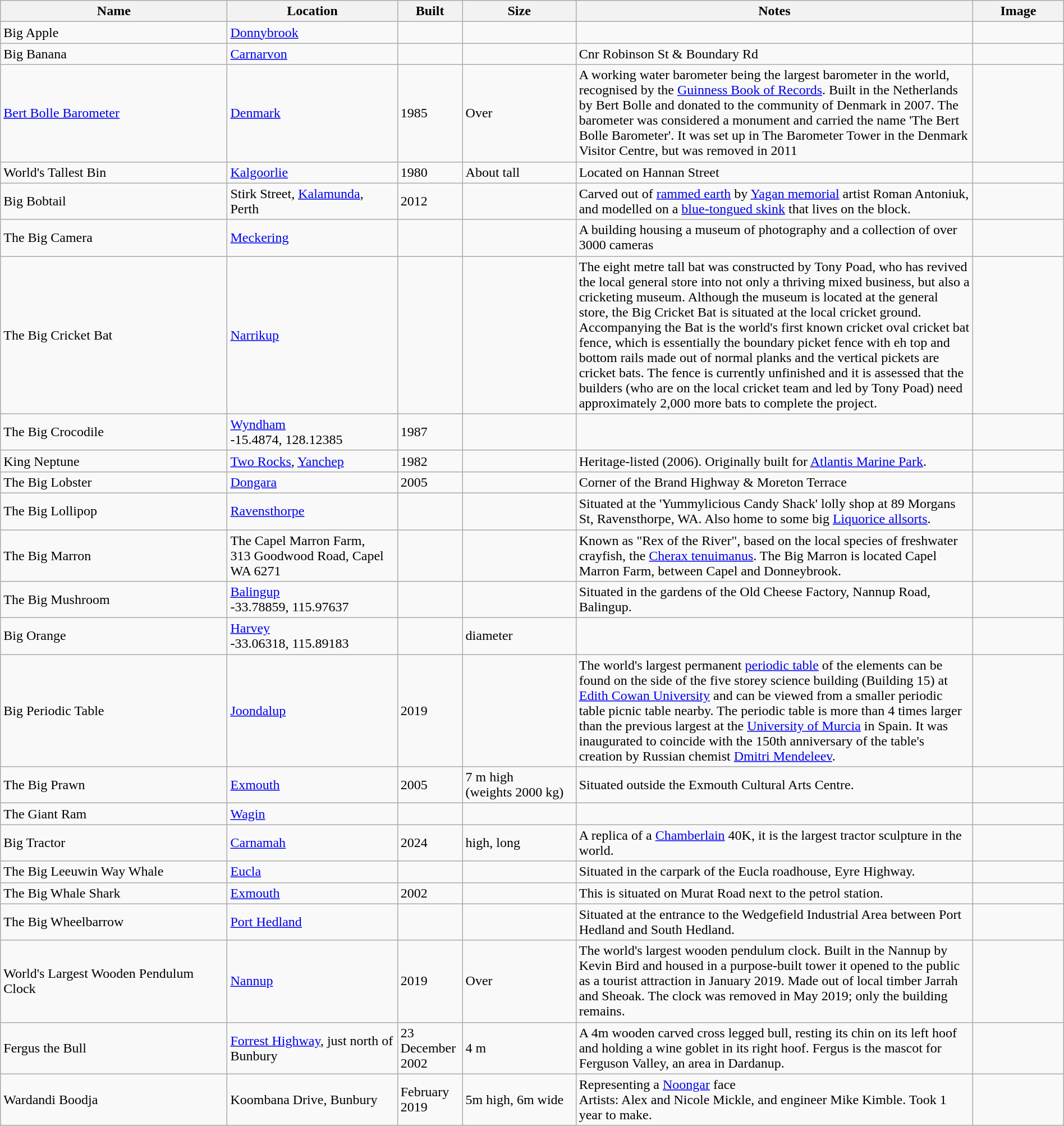<table style="width:100%;" class="wikitable">
<tr>
<th style="width:20%;">Name</th>
<th style="width:15%;">Location</th>
<th style="width:5%;">Built</th>
<th style="width:10%;">Size</th>
<th style="width:35%;">Notes</th>
<th style="width:8%;">Image</th>
</tr>
<tr>
<td>Big Apple</td>
<td><a href='#'>Donnybrook</a></td>
<td></td>
<td></td>
<td></td>
<td></td>
</tr>
<tr>
<td>Big Banana</td>
<td><a href='#'>Carnarvon</a></td>
<td></td>
<td></td>
<td>Cnr Robinson St & Boundary Rd</td>
<td></td>
</tr>
<tr>
<td><a href='#'>Bert Bolle Barometer</a></td>
<td><a href='#'>Denmark</a></td>
<td>1985</td>
<td>Over </td>
<td>A working water barometer being the largest barometer in the world, recognised by the <a href='#'>Guinness Book of Records</a>. Built in the Netherlands by Bert Bolle and donated to the community of Denmark in 2007. The barometer was considered a monument and carried the name 'The Bert Bolle Barometer'. It was set up in The Barometer Tower in the Denmark Visitor Centre, but was removed in 2011</td>
<td></td>
</tr>
<tr>
<td>World's Tallest Bin</td>
<td><a href='#'>Kalgoorlie</a></td>
<td>1980</td>
<td>About  tall</td>
<td>Located on Hannan Street</td>
<td></td>
</tr>
<tr>
<td>Big Bobtail</td>
<td>Stirk Street, <a href='#'>Kalamunda</a>, Perth</td>
<td>2012</td>
<td></td>
<td>Carved out of <a href='#'>rammed earth</a> by <a href='#'>Yagan memorial</a> artist Roman Antoniuk, and modelled on a  <a href='#'>blue-tongued skink</a> that lives on the block.</td>
<td></td>
</tr>
<tr>
<td>The Big Camera</td>
<td><a href='#'>Meckering</a><br></td>
<td></td>
<td></td>
<td>A building housing a museum of photography and a collection of over 3000 cameras</td>
<td></td>
</tr>
<tr>
<td>The Big Cricket Bat</td>
<td><a href='#'>Narrikup</a></td>
<td></td>
<td></td>
<td>The eight metre tall bat was constructed by Tony Poad, who has revived the local general store into not only a thriving mixed business, but also a cricketing museum. Although the museum is located at the general store, the Big Cricket Bat is situated at the local cricket ground. Accompanying the Bat is the world's first known cricket oval cricket bat fence, which is essentially the boundary picket fence with eh top and bottom rails made out of normal planks and the vertical pickets are cricket bats. The fence is currently unfinished and it is assessed that the builders (who are on the local cricket team and led by Tony Poad) need approximately 2,000 more bats to complete the project.</td>
<td></td>
</tr>
<tr>
<td>The Big Crocodile</td>
<td><a href='#'>Wyndham</a><br>-15.4874, 128.12385</td>
<td>1987</td>
<td></td>
<td></td>
<td></td>
</tr>
<tr>
<td>King Neptune</td>
<td><a href='#'>Two Rocks</a>, <a href='#'>Yanchep</a></td>
<td>1982</td>
<td></td>
<td>Heritage-listed (2006). Originally built for <a href='#'>Atlantis Marine Park</a>.</td>
<td></td>
</tr>
<tr>
<td>The Big Lobster</td>
<td><a href='#'>Dongara</a></td>
<td>2005</td>
<td></td>
<td>Corner of the Brand Highway & Moreton Terrace</td>
<td></td>
</tr>
<tr>
<td>The Big Lollipop</td>
<td><a href='#'>Ravensthorpe</a></td>
<td></td>
<td></td>
<td>Situated at the 'Yummylicious Candy Shack' lolly shop at 89 Morgans St, Ravensthorpe, WA. Also home to some big <a href='#'>Liquorice allsorts</a>.</td>
<td></td>
</tr>
<tr>
<td>The Big Marron</td>
<td>The Capel Marron Farm,<br>313 Goodwood Road, Capel WA 6271</td>
<td></td>
<td></td>
<td>Known as "Rex of the River", based on the local species of freshwater crayfish, the <a href='#'>Cherax tenuimanus</a>. The Big Marron is located Capel Marron Farm, between Capel and Donneybrook.</td>
<td></td>
</tr>
<tr>
<td>The Big Mushroom</td>
<td><a href='#'>Balingup</a><br>-33.78859, 115.97637</td>
<td></td>
<td></td>
<td>Situated in the gardens of the Old Cheese Factory, Nannup Road, Balingup.</td>
<td></td>
</tr>
<tr>
<td>Big Orange</td>
<td><a href='#'>Harvey</a><br>-33.06318, 115.89183</td>
<td></td>
<td> diameter</td>
<td></td>
<td></td>
</tr>
<tr>
<td>Big Periodic Table</td>
<td><a href='#'>Joondalup</a></td>
<td>2019</td>
<td></td>
<td>The world's largest permanent <a href='#'>periodic table</a> of the elements can be found on the side of the five storey science building (Building 15) at <a href='#'>Edith Cowan University</a> and can be viewed from a smaller periodic table picnic table nearby. The periodic table is more than 4 times larger than the previous largest at the <a href='#'>University of Murcia</a> in Spain. It was inaugurated to coincide with the 150th anniversary of the table's creation by Russian chemist <a href='#'>Dmitri Mendeleev</a>.</td>
<td></td>
</tr>
<tr>
<td>The Big Prawn</td>
<td><a href='#'>Exmouth</a></td>
<td>2005</td>
<td>7 m high<br>(weights 2000 kg)</td>
<td>Situated outside the Exmouth Cultural Arts Centre.</td>
<td></td>
</tr>
<tr>
<td>The Giant Ram</td>
<td><a href='#'>Wagin</a></td>
<td></td>
<td></td>
<td></td>
<td></td>
</tr>
<tr>
<td>Big Tractor</td>
<td><a href='#'>Carnamah</a></td>
<td>2024</td>
<td> high,  long</td>
<td>A replica of a <a href='#'>Chamberlain</a> 40K, it is the largest tractor sculpture in the world.</td>
<td></td>
</tr>
<tr>
<td>The Big Leeuwin Way Whale</td>
<td><a href='#'>Eucla</a></td>
<td></td>
<td></td>
<td>Situated in the carpark of the Eucla roadhouse, Eyre Highway.</td>
<td></td>
</tr>
<tr>
<td>The Big Whale Shark</td>
<td><a href='#'>Exmouth</a></td>
<td>2002</td>
<td></td>
<td>This is situated on Murat Road next to the petrol station.</td>
<td></td>
</tr>
<tr>
<td>The Big Wheelbarrow</td>
<td><a href='#'>Port Hedland</a></td>
<td></td>
<td></td>
<td>Situated at the entrance to the Wedgefield Industrial Area between Port Hedland and South Hedland.</td>
<td></td>
</tr>
<tr>
<td>World's Largest Wooden Pendulum Clock</td>
<td><a href='#'>Nannup</a></td>
<td>2019</td>
<td>Over </td>
<td>The world's largest wooden pendulum clock. Built in the Nannup by Kevin Bird and housed in a purpose-built tower it opened to the public as a tourist attraction in January 2019. Made out of local timber Jarrah and Sheoak. The clock was removed in May 2019; only the building remains.</td>
<td></td>
</tr>
<tr>
<td>Fergus the Bull</td>
<td><a href='#'>Forrest Highway</a>, just north of Bunbury</td>
<td>23 December 2002</td>
<td>4 m</td>
<td>A 4m wooden carved cross legged bull, resting its chin on its left hoof and holding a wine goblet in its right hoof. Fergus is the mascot for Ferguson Valley, an area in Dardanup.</td>
<td></td>
</tr>
<tr>
<td>Wardandi Boodja</td>
<td>Koombana Drive, Bunbury</td>
<td>February 2019</td>
<td>5m high, 6m wide</td>
<td>Representing a <a href='#'>Noongar</a> face<br>Artists: Alex and Nicole Mickle, and engineer Mike Kimble. Took 1 year to make.</td>
<td></td>
</tr>
</table>
